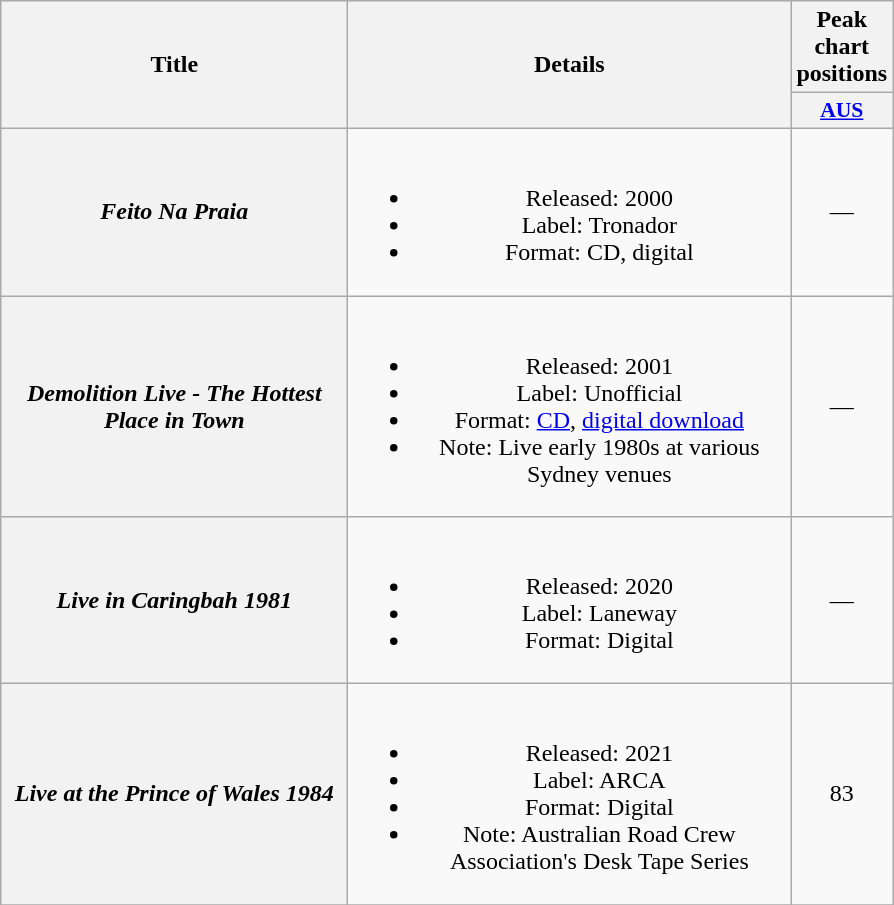<table class="wikitable plainrowheaders" style="text-align:center;">
<tr>
<th scope="col" rowspan="2" style="width:14em;">Title</th>
<th scope="col" rowspan="2" style="width:18em;">Details</th>
<th scope="col" colspan="1">Peak chart positions</th>
</tr>
<tr>
<th scope="col" style="width:2.5em; font-size:90%"><a href='#'>AUS</a><br></th>
</tr>
<tr>
<th scope="row"><em>Feito Na Praia</em></th>
<td><br><ul><li>Released: 2000</li><li>Label: Tronador </li><li>Format: CD, digital</li></ul></td>
<td>—</td>
</tr>
<tr>
<th scope="row"><em>Demolition Live - The Hottest Place in Town</em></th>
<td><br><ul><li>Released: 2001</li><li>Label: Unofficial </li><li>Format: <a href='#'>CD</a>, <a href='#'>digital download</a></li><li>Note: Live early 1980s at various Sydney venues</li></ul></td>
<td>—</td>
</tr>
<tr>
<th scope="row"><em>Live in Caringbah 1981</em></th>
<td><br><ul><li>Released: 2020</li><li>Label: Laneway</li><li>Format: Digital</li></ul></td>
<td>—</td>
</tr>
<tr>
<th scope="row"><em>Live at the Prince of Wales 1984</em></th>
<td><br><ul><li>Released: 2021</li><li>Label: ARCA</li><li>Format: Digital</li><li>Note: Australian Road Crew Association's Desk Tape Series</li></ul></td>
<td>83</td>
</tr>
<tr>
</tr>
</table>
